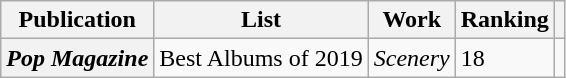<table class="wikitable plainrowheaders">
<tr>
<th scope="col">Publication</th>
<th scope="col">List</th>
<th scope="col">Work</th>
<th scope="col">Ranking</th>
<th scope="col"></th>
</tr>
<tr>
<th scope="row"><em>Pop Magazine</em></th>
<td>Best Albums of 2019</td>
<td><em>Scenery</em></td>
<td>18</td>
<td></td>
</tr>
</table>
